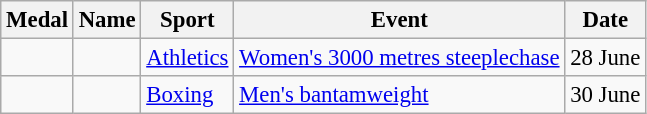<table class="wikitable sortable" style="font-size: 95%;">
<tr>
<th>Medal</th>
<th>Name</th>
<th>Sport</th>
<th>Event</th>
<th>Date</th>
</tr>
<tr>
<td></td>
<td></td>
<td><a href='#'>Athletics</a></td>
<td><a href='#'>Women's 3000 metres steeplechase</a></td>
<td>28 June</td>
</tr>
<tr>
<td></td>
<td></td>
<td><a href='#'>Boxing</a></td>
<td><a href='#'>Men's bantamweight</a></td>
<td>30 June</td>
</tr>
</table>
